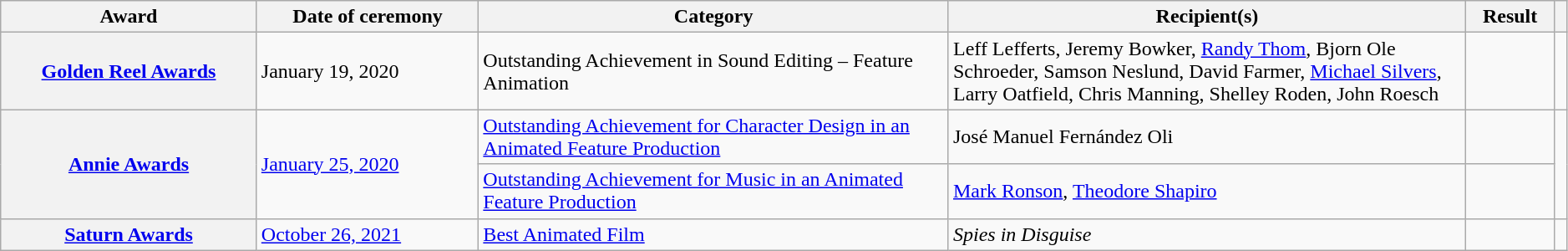<table class="wikitable sortable plainrowheaders" style="width: 99%;">
<tr>
<th scope="col">Award</th>
<th scope="col">Date of ceremony</th>
<th scope="col" style="width:30%;">Category</th>
<th scope="col" style="width:33%;">Recipient(s)</th>
<th scope="col">Result</th>
<th scope="col" class="unsortable"></th>
</tr>
<tr>
<th scope="row"><a href='#'>Golden Reel Awards</a></th>
<td scope="row">January 19, 2020</td>
<td>Outstanding Achievement in Sound Editing – Feature Animation</td>
<td>Leff Lefferts, Jeremy Bowker, <a href='#'>Randy Thom</a>, Bjorn Ole Schroeder, Samson Neslund, David Farmer, <a href='#'>Michael Silvers</a>, Larry Oatfield, Chris Manning, Shelley Roden, John Roesch</td>
<td></td>
<td style="text-align:center;"></td>
</tr>
<tr>
<th scope="row" rowspan="2"><a href='#'>Annie Awards</a></th>
<td scope="row" rowspan="2"><a href='#'>January 25, 2020</a></td>
<td><a href='#'>Outstanding Achievement for Character Design in an Animated Feature Production</a></td>
<td>José Manuel Fernández Oli</td>
<td></td>
<td rowspan="2" style="text-align:center;"></td>
</tr>
<tr>
<td><a href='#'>Outstanding Achievement for Music in an Animated Feature Production</a></td>
<td><a href='#'>Mark Ronson</a>, <a href='#'>Theodore Shapiro</a></td>
<td></td>
</tr>
<tr>
<th scope="row"><a href='#'>Saturn Awards</a></th>
<td><a href='#'>October 26, 2021</a></td>
<td><a href='#'>Best Animated Film</a></td>
<td><em>Spies in Disguise</em></td>
<td></td>
<td style="text-align:center;"></td>
</tr>
</table>
